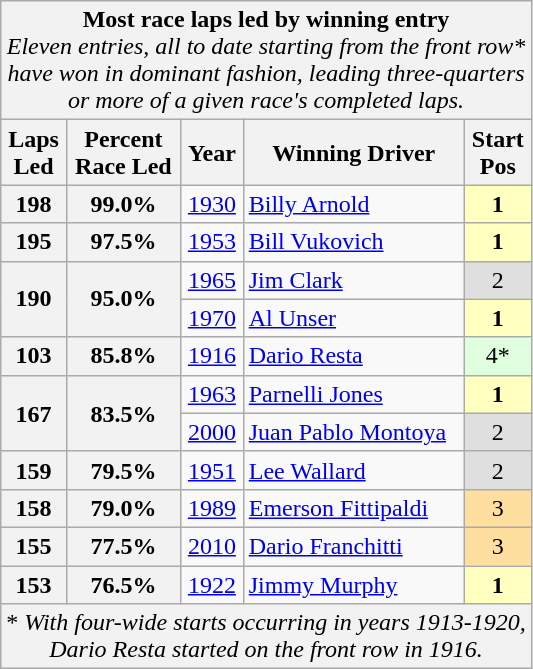<table class="wikitable">
<tr>
<td style="background:#F2F2F2; text-align: center;" colspan="5"><strong>Most race laps led by winning entry</strong><br><em>Eleven entries, all to date starting from the front row*<br>have won in dominant fashion, leading three-quarters<br>or more of a given race's completed laps.</em></td>
</tr>
<tr>
<td style="background:#F2F2F2; text-align: center;"><strong>Laps<br>Led</strong></td>
<td style="background:#F2F2F2; text-align: center;"><strong>Percent<br>Race Led</strong></td>
<td style="background:#F2F2F2; text-align: center;"><strong>Year</strong></td>
<td style="background:#F2F2F2; text-align: center;"><strong>Winning Driver</strong></td>
<td style="background:#F2F2F2; text-align: center;"><strong>Start<br>Pos</strong></td>
</tr>
<tr>
<td style="background:#F2F2F2; text-align: center;"><strong>198</strong></td>
<td style="background:#F2F2F2; text-align: center;"><strong>99.0%</strong></td>
<td style="text-align: center;"><a href='#'>1930</a></td>
<td> <a href='#'>Billy Arnold</a></td>
<td style="background:#FFFFBF; text-align: center;"><strong>1</strong></td>
</tr>
<tr>
<td style="background:#F2F2F2; text-align: center;"><strong>195</strong></td>
<td style="background:#F2F2F2; text-align: center;"><strong>97.5%</strong></td>
<td style="text-align: center;"><a href='#'>1953</a></td>
<td> <a href='#'>Bill Vukovich</a></td>
<td style="background:#FFFFBF; text-align: center;"><strong>1</strong></td>
</tr>
<tr>
<td style="background:#F2F2F2; text-align: center;" rowspan="2"><strong>190</strong></td>
<td style="background:#F2F2F2; text-align: center;" rowspan="2"><strong>95.0%</strong></td>
<td style="text-align: center;"><a href='#'>1965</a></td>
<td> <a href='#'>Jim Clark</a></td>
<td style="background:#DFDFDF; text-align: center;">2</td>
</tr>
<tr>
<td style="text-align: center;"><a href='#'>1970</a></td>
<td> <a href='#'>Al Unser</a></td>
<td style="background:#FFFFBF; text-align: center;"><strong>1</strong></td>
</tr>
<tr>
<td style="background:#F2F2F2; text-align: center;"><strong>103</strong></td>
<td style="background:#F2F2F2; text-align: center;"><strong>85.8%</strong></td>
<td style="text-align: center;"><a href='#'>1916</a></td>
<td> <a href='#'>Dario Resta</a></td>
<td style="background:#DFFFDF; text-align: center;">4*</td>
</tr>
<tr>
<td style="background:#F2F2F2; text-align: center;" rowspan="2"><strong>167</strong></td>
<td style="background:#F2F2F2; text-align: center;" rowspan="2"><strong>83.5%</strong></td>
<td style="text-align: center;"><a href='#'>1963</a></td>
<td> <a href='#'>Parnelli Jones</a></td>
<td style="background:#FFFFBF; text-align: center;"><strong>1</strong></td>
</tr>
<tr>
<td style="text-align: center;"><a href='#'>2000</a></td>
<td> <a href='#'>Juan Pablo Montoya</a></td>
<td style="background:#DFDFDF; text-align: center;">2</td>
</tr>
<tr>
<td style="background:#F2F2F2; text-align: center;"><strong>159</strong></td>
<td style="background:#F2F2F2; text-align: center;"><strong>79.5%</strong></td>
<td style="text-align: center;"><a href='#'>1951</a></td>
<td> <a href='#'>Lee Wallard</a></td>
<td style="background:#DFDFDF; text-align: center;">2</td>
</tr>
<tr>
<td style="background:#F2F2F2; text-align: center;"><strong>158</strong></td>
<td style="background:#F2F2F2; text-align: center;"><strong>79.0%</strong></td>
<td style="text-align: center;"><a href='#'>1989</a></td>
<td> <a href='#'>Emerson Fittipaldi</a></td>
<td style="background:#FFDF9F; text-align: center;">3</td>
</tr>
<tr>
<td style="background:#F2F2F2; text-align: center;"><strong>155</strong></td>
<td style="background:#F2F2F2; text-align: center;"><strong>77.5%</strong></td>
<td style="text-align: center;"><a href='#'>2010</a></td>
<td> <a href='#'>Dario Franchitti</a></td>
<td style="background:#FFDF9F; text-align: center;">3</td>
</tr>
<tr>
<td style="background:#F2F2F2; text-align: center;"><strong>153</strong></td>
<td style="background:#F2F2F2; text-align: center;"><strong>76.5%</strong></td>
<td style="text-align: center;"><a href='#'>1922</a></td>
<td> <a href='#'>Jimmy Murphy</a></td>
<td style="background:#FFFFBF; text-align: center;"><strong>1</strong></td>
</tr>
<tr>
<td style="background:#F2F2F2; text-align: center;" colspan="5">* <em>With four-wide starts occurring in years 1913-1920,<br> Dario Resta started on the front row in 1916.</em></td>
</tr>
</table>
